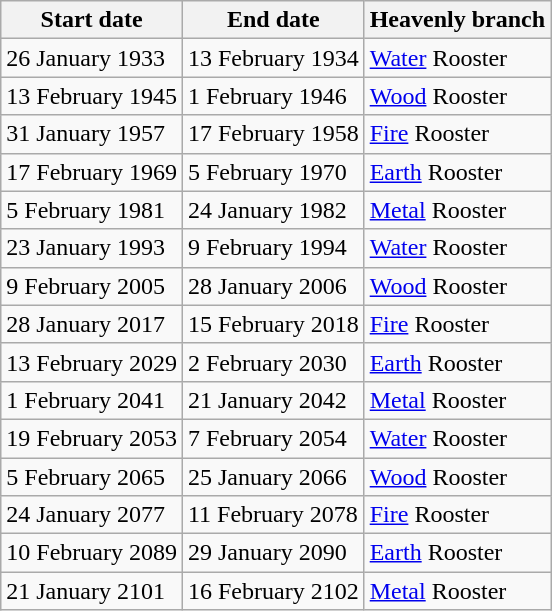<table class="wikitable">
<tr>
<th>Start date</th>
<th>End date</th>
<th>Heavenly branch</th>
</tr>
<tr>
<td>26 January 1933</td>
<td>13 February 1934</td>
<td><a href='#'>Water</a> Rooster</td>
</tr>
<tr>
<td>13 February 1945</td>
<td>1 February 1946</td>
<td><a href='#'>Wood</a> Rooster</td>
</tr>
<tr>
<td>31 January 1957</td>
<td>17 February 1958</td>
<td><a href='#'>Fire</a> Rooster</td>
</tr>
<tr>
<td>17 February 1969</td>
<td>5 February 1970</td>
<td><a href='#'>Earth</a> Rooster</td>
</tr>
<tr>
<td>5 February 1981</td>
<td>24 January 1982</td>
<td><a href='#'>Metal</a> Rooster</td>
</tr>
<tr>
<td>23 January 1993</td>
<td>9 February 1994</td>
<td><a href='#'>Water</a> Rooster</td>
</tr>
<tr>
<td>9 February 2005</td>
<td>28 January 2006</td>
<td><a href='#'>Wood</a> Rooster</td>
</tr>
<tr>
<td>28 January 2017</td>
<td>15 February 2018</td>
<td><a href='#'>Fire</a> Rooster</td>
</tr>
<tr>
<td>13 February 2029</td>
<td>2 February 2030</td>
<td><a href='#'>Earth</a> Rooster</td>
</tr>
<tr>
<td>1 February 2041</td>
<td>21 January 2042</td>
<td><a href='#'>Metal</a> Rooster</td>
</tr>
<tr>
<td>19 February 2053</td>
<td>7 February 2054</td>
<td><a href='#'>Water</a> Rooster</td>
</tr>
<tr>
<td>5 February 2065</td>
<td>25 January 2066</td>
<td><a href='#'>Wood</a> Rooster</td>
</tr>
<tr>
<td>24 January 2077</td>
<td>11 February 2078</td>
<td><a href='#'>Fire</a> Rooster</td>
</tr>
<tr>
<td>10 February 2089</td>
<td>29 January 2090</td>
<td><a href='#'>Earth</a> Rooster</td>
</tr>
<tr>
<td>21 January 2101</td>
<td>16 February 2102</td>
<td><a href='#'>Metal</a> Rooster</td>
</tr>
</table>
